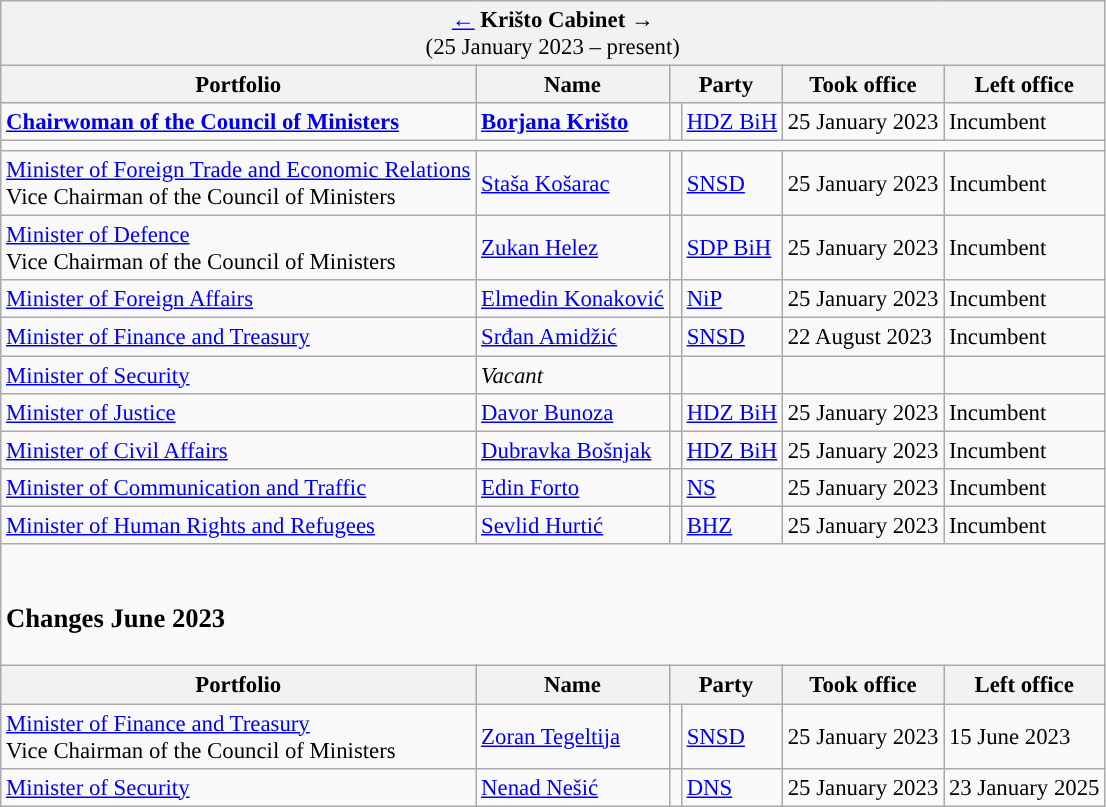<table class="wikitable" style="font-size:95%;">
<tr>
<td colspan="7" bgcolor="#F2F2F2" align="center"><a href='#'>←</a> <strong>Krišto Cabinet</strong> → <br> (25 January 2023 – present)</td>
</tr>
<tr>
<th>Portfolio</th>
<th>Name</th>
<th colspan="2">Party</th>
<th>Took office</th>
<th>Left office</th>
</tr>
<tr>
<td><strong><a href='#'>Chairwoman of the Council of Ministers</a></strong></td>
<td><strong><a href='#'>Borjana Krišto</a></strong></td>
<td width="1" style="background-color:"></td>
<td><a href='#'>HDZ BiH</a></td>
<td>25 January 2023</td>
<td>Incumbent</td>
</tr>
<tr>
<td colspan="7"></td>
</tr>
<tr>
<td><a href='#'>Minister of Foreign Trade and Economic Relations</a> <br> Vice Chairman of the Council of Ministers</td>
<td><a href='#'>Staša Košarac</a></td>
<td width="1" style="background-color:"></td>
<td><a href='#'>SNSD</a></td>
<td>25 January 2023</td>
<td>Incumbent</td>
</tr>
<tr>
<td><a href='#'>Minister of Defence</a> <br> Vice Chairman of the Council of Ministers</td>
<td><a href='#'>Zukan Helez</a></td>
<td width="1" style="background-color:"></td>
<td><a href='#'>SDP BiH</a></td>
<td>25 January 2023</td>
<td>Incumbent</td>
</tr>
<tr>
<td><a href='#'>Minister of Foreign Affairs</a></td>
<td><a href='#'>Elmedin Konaković</a></td>
<td width="1" style="background-color:"></td>
<td><a href='#'>NiP</a></td>
<td>25 January 2023</td>
<td>Incumbent</td>
</tr>
<tr>
<td><a href='#'>Minister of Finance and Treasury</a></td>
<td><a href='#'>Srđan Amidžić</a></td>
<td width="1" style="background-color:"></td>
<td><a href='#'>SNSD</a></td>
<td>22 August 2023</td>
<td>Incumbent</td>
</tr>
<tr>
<td><a href='#'>Minister of Security</a></td>
<td><em>Vacant</em></td>
<td></td>
<td></td>
<td></td>
<td></td>
</tr>
<tr>
<td><a href='#'>Minister of Justice</a></td>
<td><a href='#'>Davor Bunoza</a></td>
<td width="1" style="background-color:"></td>
<td><a href='#'>HDZ BiH</a></td>
<td>25 January 2023</td>
<td>Incumbent</td>
</tr>
<tr>
<td><a href='#'>Minister of Civil Affairs</a></td>
<td><a href='#'>Dubravka Bošnjak</a></td>
<td width="1" style="background-color:"></td>
<td><a href='#'>HDZ BiH</a></td>
<td>25 January 2023</td>
<td>Incumbent</td>
</tr>
<tr>
<td><a href='#'>Minister of Communication and Traffic</a></td>
<td><a href='#'>Edin Forto</a></td>
<td width="1" style="background-color:"></td>
<td><a href='#'>NS</a></td>
<td>25 January 2023</td>
<td>Incumbent</td>
</tr>
<tr>
<td><a href='#'>Minister of Human Rights and Refugees</a></td>
<td><a href='#'>Sevlid Hurtić</a></td>
<td width="1" style="background-color:"></td>
<td><a href='#'>BHZ</a></td>
<td>25 January 2023</td>
<td>Incumbent</td>
</tr>
<tr>
<td colspan="7"><br><h3>Changes June 2023</h3></td>
</tr>
<tr>
<th>Portfolio</th>
<th>Name</th>
<th colspan="2">Party</th>
<th>Took office</th>
<th>Left office</th>
</tr>
<tr>
<td><a href='#'>Minister of Finance and Treasury</a> <br> Vice Chairman of the Council of Ministers</td>
<td><a href='#'>Zoran Tegeltija</a></td>
<td width="1" style="background-color:"></td>
<td><a href='#'>SNSD</a></td>
<td>25 January 2023</td>
<td>15 June 2023</td>
</tr>
<tr>
<td><a href='#'>Minister of Security</a></td>
<td><a href='#'>Nenad Nešić</a></td>
<td width="1" style="background-color:"></td>
<td><a href='#'>DNS</a></td>
<td>25 January 2023</td>
<td>23 January 2025</td>
</tr>
</table>
